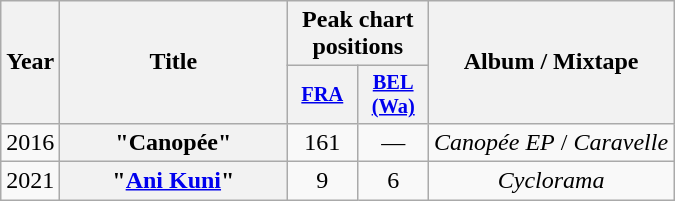<table class="wikitable plainrowheaders" style="text-align:center;">
<tr>
<th scope=col rowspan=2 style="width:1em;">Year</th>
<th scope=col rowspan=2 style="width:9em;">Title</th>
<th scope=col colspan=2>Peak chart positions</th>
<th scope=col rowspan=2>Album / Mixtape</th>
</tr>
<tr>
<th scope=col style="width:3em;font-size:85%;"><a href='#'>FRA</a><br></th>
<th scope=col style="width:3em;font-size:85%;"><a href='#'>BEL<br>(Wa)</a><br></th>
</tr>
<tr>
<td>2016</td>
<th scope=row>"Canopée"</th>
<td>161</td>
<td>—</td>
<td><em>Canopée EP</em> / <em>Caravelle</em></td>
</tr>
<tr>
<td>2021</td>
<th scope=row>"<a href='#'>Ani Kuni</a>"</th>
<td>9</td>
<td>6</td>
<td><em>Cyclorama</em></td>
</tr>
</table>
